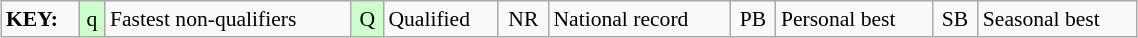<table class="wikitable" style="margin:0.5em auto; font-size:90%;position:relative;" width=60%>
<tr>
<td><strong>KEY:</strong></td>
<td bgcolor=ccffcc align=center>q</td>
<td>Fastest non-qualifiers</td>
<td bgcolor=ccffcc align=center>Q</td>
<td>Qualified</td>
<td align=center>NR</td>
<td>National record</td>
<td align=center>PB</td>
<td>Personal best</td>
<td align=center>SB</td>
<td>Seasonal best</td>
</tr>
</table>
